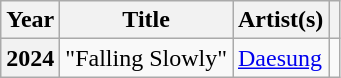<table class="wikitable plainrowheaders">
<tr>
<th scope="col">Year</th>
<th scope="col">Title</th>
<th scope="col">Artist(s)</th>
<th scope="col"></th>
</tr>
<tr>
<th scope="row">2024</th>
<td>"Falling Slowly" </td>
<td><a href='#'>Daesung</a></td>
<td style="text-align:center"></td>
</tr>
</table>
